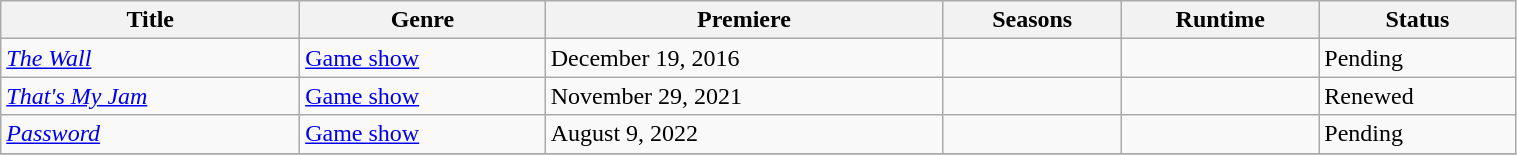<table class="wikitable sortable" style="width:80%;">
<tr>
<th>Title</th>
<th>Genre</th>
<th>Premiere</th>
<th>Seasons</th>
<th>Runtime</th>
<th>Status</th>
</tr>
<tr>
<td><em><a href='#'>The Wall</a></em></td>
<td><a href='#'>Game show</a></td>
<td>December 19, 2016</td>
<td></td>
<td></td>
<td>Pending</td>
</tr>
<tr>
<td><em><a href='#'>That's My Jam</a></em></td>
<td><a href='#'>Game show</a></td>
<td>November 29, 2021</td>
<td></td>
<td></td>
<td>Renewed</td>
</tr>
<tr>
<td><em><a href='#'>Password</a></em></td>
<td><a href='#'>Game show</a></td>
<td>August 9, 2022</td>
<td></td>
<td></td>
<td>Pending</td>
</tr>
<tr>
</tr>
</table>
